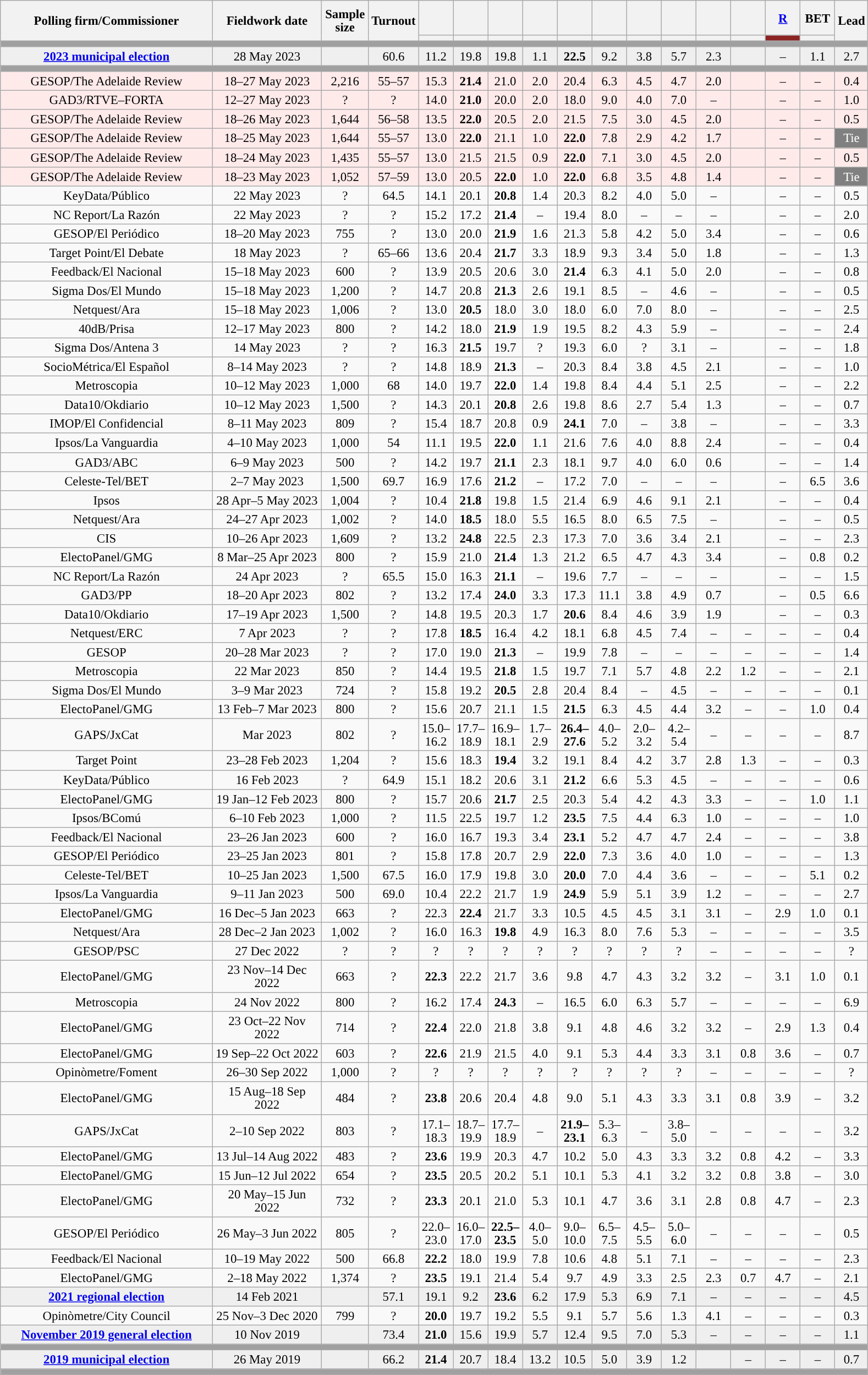<table class="wikitable collapsible collapsed" style="text-align:center; font-size:95%; line-height:16px;">
<tr style="height:42px;">
<th style="width:250px;" rowspan="2">Polling firm/Commissioner</th>
<th style="width:125px;" rowspan="2">Fieldwork date</th>
<th style="width:50px;" rowspan="2">Sample size</th>
<th style="width:45px;" rowspan="2">Turnout</th>
<th style="width:35px;"></th>
<th style="width:35px;"></th>
<th style="width:35px;"></th>
<th style="width:35px;"></th>
<th style="width:35px;"></th>
<th style="width:35px;"></th>
<th style="width:35px;"></th>
<th style="width:35px;"></th>
<th style="width:35px;"></th>
<th style="width:35px;"><br></th>
<th style="width:35px;"><a href='#'>R</a></th>
<th style="width:35px;">BET</th>
<th style="width:30px;" rowspan="2">Lead</th>
</tr>
<tr>
<th style="color:inherit;background:"></th>
<th style="color:inherit;background:"></th>
<th style="color:inherit;background:"></th>
<th style="color:inherit;background:"></th>
<th style="color:inherit;background:"></th>
<th style="color:inherit;background:"></th>
<th style="color:inherit;background:"></th>
<th style="color:inherit;background:"></th>
<th style="color:inherit;background:"></th>
<th style="color:inherit;background:"></th>
<th style="color:inherit;background:#8C2323;"></th>
<th style="color:inherit;background:"></th>
</tr>
<tr>
<td colspan="17" style="background:#A0A0A0"></td>
</tr>
<tr style="background:#EFEFEF;">
<td><strong><a href='#'>2023 municipal election</a></strong></td>
<td>28 May 2023</td>
<td></td>
<td>60.6</td>
<td>11.2<br></td>
<td>19.8<br></td>
<td>19.8<br></td>
<td>1.1<br></td>
<td><strong>22.5</strong><br></td>
<td>9.2<br></td>
<td>3.8<br></td>
<td>5.7<br></td>
<td>2.3<br></td>
<td></td>
<td>–</td>
<td>1.1<br></td>
<td style="background:">2.7</td>
</tr>
<tr>
<td colspan="17" style="background:#A0A0A0"></td>
</tr>
<tr style="background:#FFEAEA;">
<td>GESOP/The Adelaide Review</td>
<td>18–27 May 2023</td>
<td>2,216</td>
<td>55–57</td>
<td>15.3<br></td>
<td><strong>21.4</strong><br></td>
<td>21.0<br></td>
<td>2.0<br></td>
<td>20.4<br></td>
<td>6.3<br></td>
<td>4.5<br></td>
<td>4.7<br></td>
<td>2.0<br></td>
<td></td>
<td>–</td>
<td>–</td>
<td style="background:">0.4</td>
</tr>
<tr style="background:#FFEAEA;">
<td>GAD3/RTVE–FORTA</td>
<td>12–27 May 2023</td>
<td>?</td>
<td>?</td>
<td>14.0<br></td>
<td><strong>21.0</strong><br></td>
<td>20.0<br></td>
<td>2.0<br></td>
<td>18.0<br></td>
<td>9.0<br></td>
<td>4.0<br></td>
<td>7.0<br></td>
<td>–</td>
<td></td>
<td>–</td>
<td>–</td>
<td style="background:">1.0</td>
</tr>
<tr style="background:#FFEAEA;">
<td>GESOP/The Adelaide Review</td>
<td>18–26 May 2023</td>
<td>1,644</td>
<td>56–58</td>
<td>13.5<br></td>
<td><strong>22.0</strong><br></td>
<td>20.5<br></td>
<td>2.0<br></td>
<td>21.5<br></td>
<td>7.5<br></td>
<td>3.0<br></td>
<td>4.5<br></td>
<td>2.0<br></td>
<td></td>
<td>–</td>
<td>–</td>
<td style="background:">0.5</td>
</tr>
<tr style="background:#FFEAEA;">
<td>GESOP/The Adelaide Review</td>
<td>18–25 May 2023</td>
<td>1,644</td>
<td>55–57</td>
<td>13.0<br></td>
<td><strong>22.0</strong><br></td>
<td>21.1<br></td>
<td>1.0<br></td>
<td><strong>22.0</strong><br></td>
<td>7.8<br></td>
<td>2.9<br></td>
<td>4.2<br></td>
<td>1.7<br></td>
<td></td>
<td>–</td>
<td>–</td>
<td style="background:gray;color:white;">Tie</td>
</tr>
<tr style="background:#FFEAEA;">
<td>GESOP/The Adelaide Review</td>
<td>18–24 May 2023</td>
<td>1,435</td>
<td>55–57</td>
<td>13.0<br></td>
<td>21.5<br></td>
<td>21.5<br></td>
<td>0.9<br></td>
<td><strong>22.0</strong><br></td>
<td>7.1<br></td>
<td>3.0<br></td>
<td>4.5<br></td>
<td>2.0<br></td>
<td></td>
<td>–</td>
<td>–</td>
<td style="background:">0.5</td>
</tr>
<tr style="background:#FFEAEA;">
<td>GESOP/The Adelaide Review</td>
<td>18–23 May 2023</td>
<td>1,052</td>
<td>57–59</td>
<td>13.0<br></td>
<td>20.5<br></td>
<td><strong>22.0</strong><br></td>
<td>1.0<br></td>
<td><strong>22.0</strong><br></td>
<td>6.8<br></td>
<td>3.5<br></td>
<td>4.8<br></td>
<td>1.4<br></td>
<td></td>
<td>–</td>
<td>–</td>
<td style="background:gray;color:white;">Tie</td>
</tr>
<tr>
<td>KeyData/Público</td>
<td>22 May 2023</td>
<td>?</td>
<td>64.5</td>
<td>14.1<br></td>
<td>20.1<br></td>
<td><strong>20.8</strong><br></td>
<td>1.4<br></td>
<td>20.3<br></td>
<td>8.2<br></td>
<td>4.0<br></td>
<td>5.0<br></td>
<td>–</td>
<td></td>
<td>–</td>
<td>–</td>
<td style="background:">0.5</td>
</tr>
<tr>
<td>NC Report/La Razón</td>
<td>22 May 2023</td>
<td>?</td>
<td>?</td>
<td>15.2<br></td>
<td>17.2<br></td>
<td><strong>21.4</strong><br></td>
<td>–</td>
<td>19.4<br></td>
<td>8.0<br></td>
<td>–</td>
<td>–</td>
<td>–</td>
<td></td>
<td>–</td>
<td>–</td>
<td style="background:">2.0</td>
</tr>
<tr>
<td>GESOP/El Periódico</td>
<td>18–20 May 2023</td>
<td>755</td>
<td>?</td>
<td>13.0<br></td>
<td>20.0<br></td>
<td><strong>21.9</strong><br></td>
<td>1.6<br></td>
<td>21.3<br></td>
<td>5.8<br></td>
<td>4.2<br></td>
<td>5.0<br></td>
<td>3.4<br></td>
<td></td>
<td>–</td>
<td>–</td>
<td style="background:">0.6</td>
</tr>
<tr>
<td>Target Point/El Debate</td>
<td>18 May 2023</td>
<td>?</td>
<td>65–66</td>
<td>13.6<br></td>
<td>20.4<br></td>
<td><strong>21.7</strong><br></td>
<td>3.3<br></td>
<td>18.9<br></td>
<td>9.3<br></td>
<td>3.4<br></td>
<td>5.0<br></td>
<td>1.8<br></td>
<td></td>
<td>–</td>
<td>–</td>
<td style="background:">1.3</td>
</tr>
<tr>
<td>Feedback/El Nacional</td>
<td>15–18 May 2023</td>
<td>600</td>
<td>?</td>
<td>13.9<br></td>
<td>20.5<br></td>
<td>20.6<br></td>
<td>3.0<br></td>
<td><strong>21.4</strong><br></td>
<td>6.3<br></td>
<td>4.1<br></td>
<td>5.0<br></td>
<td>2.0<br></td>
<td></td>
<td>–</td>
<td>–</td>
<td style="background:">0.8</td>
</tr>
<tr>
<td>Sigma Dos/El Mundo</td>
<td>15–18 May 2023</td>
<td>1,200</td>
<td>?</td>
<td>14.7<br></td>
<td>20.8<br></td>
<td><strong>21.3</strong><br></td>
<td>2.6<br></td>
<td>19.1<br></td>
<td>8.5<br></td>
<td>–</td>
<td>4.6<br></td>
<td>–</td>
<td></td>
<td>–</td>
<td>–</td>
<td style="background:">0.5</td>
</tr>
<tr>
<td>Netquest/Ara</td>
<td>15–18 May 2023</td>
<td>1,006</td>
<td>?</td>
<td>13.0<br></td>
<td><strong>20.5</strong><br></td>
<td>18.0<br></td>
<td>3.0<br></td>
<td>18.0<br></td>
<td>6.0<br></td>
<td>7.0<br></td>
<td>8.0<br></td>
<td>–</td>
<td></td>
<td>–</td>
<td>–</td>
<td style="background:">2.5</td>
</tr>
<tr>
<td>40dB/Prisa</td>
<td>12–17 May 2023</td>
<td>800</td>
<td>?</td>
<td>14.2<br></td>
<td>18.0<br></td>
<td><strong>21.9</strong><br></td>
<td>1.9<br></td>
<td>19.5<br></td>
<td>8.2<br></td>
<td>4.3<br></td>
<td>5.9<br></td>
<td>–</td>
<td></td>
<td>–</td>
<td>–</td>
<td style="background:">2.4</td>
</tr>
<tr>
<td>Sigma Dos/Antena 3</td>
<td>14 May 2023</td>
<td>?</td>
<td>?</td>
<td>16.3<br></td>
<td><strong>21.5</strong><br></td>
<td>19.7<br></td>
<td>?<br></td>
<td>19.3<br></td>
<td>6.0<br></td>
<td>?<br></td>
<td>3.1<br></td>
<td>–</td>
<td></td>
<td>–</td>
<td>–</td>
<td style="background:">1.8</td>
</tr>
<tr>
<td>SocioMétrica/El Español</td>
<td>8–14 May 2023</td>
<td>?</td>
<td>?</td>
<td>14.8<br></td>
<td>18.9<br></td>
<td><strong>21.3</strong><br></td>
<td>–</td>
<td>20.3<br></td>
<td>8.4<br></td>
<td>3.8<br></td>
<td>4.5<br></td>
<td>2.1<br></td>
<td></td>
<td>–</td>
<td>–</td>
<td style="background:">1.0</td>
</tr>
<tr>
<td>Metroscopia</td>
<td>10–12 May 2023</td>
<td>1,000</td>
<td>68</td>
<td>14.0<br></td>
<td>19.7<br></td>
<td><strong>22.0</strong><br></td>
<td>1.4<br></td>
<td>19.8<br></td>
<td>8.4<br></td>
<td>4.4<br></td>
<td>5.1<br></td>
<td>2.5<br></td>
<td></td>
<td>–</td>
<td>–</td>
<td style="background:">2.2</td>
</tr>
<tr>
<td>Data10/Okdiario</td>
<td>10–12 May 2023</td>
<td>1,500</td>
<td>?</td>
<td>14.3<br></td>
<td>20.1<br></td>
<td><strong>20.8</strong><br></td>
<td>2.6<br></td>
<td>19.8<br></td>
<td>8.6<br></td>
<td>2.7<br></td>
<td>5.4<br></td>
<td>1.3<br></td>
<td></td>
<td>–</td>
<td>–</td>
<td style="background:">0.7</td>
</tr>
<tr>
<td>IMOP/El Confidencial</td>
<td>8–11 May 2023</td>
<td>809</td>
<td>?</td>
<td>15.4<br></td>
<td>18.7<br></td>
<td>20.8<br></td>
<td>0.9<br></td>
<td><strong>24.1</strong><br></td>
<td>7.0<br></td>
<td>–</td>
<td>3.8<br></td>
<td>–</td>
<td></td>
<td>–</td>
<td>–</td>
<td style="background:">3.3</td>
</tr>
<tr>
<td>Ipsos/La Vanguardia</td>
<td>4–10 May 2023</td>
<td>1,000</td>
<td>54</td>
<td>11.1<br></td>
<td>19.5<br></td>
<td><strong>22.0</strong><br></td>
<td>1.1<br></td>
<td>21.6<br></td>
<td>7.6<br></td>
<td>4.0<br></td>
<td>8.8<br></td>
<td>2.4<br></td>
<td></td>
<td>–</td>
<td>–</td>
<td style="background:">0.4</td>
</tr>
<tr>
<td>GAD3/ABC</td>
<td>6–9 May 2023</td>
<td>500</td>
<td>?</td>
<td>14.2<br></td>
<td>19.7<br></td>
<td><strong>21.1</strong><br></td>
<td>2.3<br></td>
<td>18.1<br></td>
<td>9.7<br></td>
<td>4.0<br></td>
<td>6.0<br></td>
<td>0.6<br></td>
<td></td>
<td>–</td>
<td>–</td>
<td style="background:">1.4</td>
</tr>
<tr>
<td>Celeste-Tel/BET</td>
<td>2–7 May 2023</td>
<td>1,500</td>
<td>69.7</td>
<td>16.9<br></td>
<td>17.6<br></td>
<td><strong>21.2</strong><br></td>
<td>–</td>
<td>17.2<br></td>
<td>7.0<br></td>
<td>–</td>
<td>–</td>
<td>–</td>
<td></td>
<td>–</td>
<td>6.5<br></td>
<td style="background:">3.6</td>
</tr>
<tr>
<td>Ipsos</td>
<td>28 Apr–5 May 2023</td>
<td>1,004</td>
<td>?</td>
<td>10.4<br></td>
<td><strong>21.8</strong><br></td>
<td>19.8<br></td>
<td>1.5<br></td>
<td>21.4<br></td>
<td>6.9<br></td>
<td>4.6<br></td>
<td>9.1<br></td>
<td>2.1<br></td>
<td></td>
<td>–</td>
<td>–</td>
<td style="background:">0.4</td>
</tr>
<tr>
<td>Netquest/Ara</td>
<td>24–27 Apr 2023</td>
<td>1,002</td>
<td>?</td>
<td>14.0<br></td>
<td><strong>18.5</strong><br></td>
<td>18.0<br></td>
<td>5.5<br></td>
<td>16.5<br></td>
<td>8.0<br></td>
<td>6.5<br></td>
<td>7.5<br></td>
<td>–</td>
<td></td>
<td>–</td>
<td>–</td>
<td style="background:">0.5</td>
</tr>
<tr>
<td>CIS</td>
<td>10–26 Apr 2023</td>
<td>1,609</td>
<td>?</td>
<td>13.2<br></td>
<td><strong>24.8</strong><br></td>
<td>22.5<br></td>
<td>2.3<br></td>
<td>17.3<br></td>
<td>7.0<br></td>
<td>3.6<br></td>
<td>3.4<br></td>
<td>2.1<br></td>
<td></td>
<td>–</td>
<td>–</td>
<td style="background:">2.3</td>
</tr>
<tr>
<td>ElectoPanel/GMG</td>
<td>8 Mar–25 Apr 2023</td>
<td>800</td>
<td>?</td>
<td>15.9<br></td>
<td>21.0<br></td>
<td><strong>21.4</strong><br></td>
<td>1.3<br></td>
<td>21.2<br></td>
<td>6.5<br></td>
<td>4.7<br></td>
<td>4.3<br></td>
<td>3.4<br></td>
<td></td>
<td>–</td>
<td>0.8<br></td>
<td style="background:">0.2</td>
</tr>
<tr>
<td>NC Report/La Razón</td>
<td>24 Apr 2023</td>
<td>?</td>
<td>65.5</td>
<td>15.0<br></td>
<td>16.3<br></td>
<td><strong>21.1</strong><br></td>
<td>–</td>
<td>19.6<br></td>
<td>7.7<br></td>
<td>–</td>
<td>–</td>
<td>–</td>
<td></td>
<td>–</td>
<td>–</td>
<td style="background:">1.5</td>
</tr>
<tr>
<td>GAD3/PP</td>
<td>18–20 Apr 2023</td>
<td>802</td>
<td>?</td>
<td>13.2<br></td>
<td>17.4<br></td>
<td><strong>24.0</strong><br></td>
<td>3.3<br></td>
<td>17.3<br></td>
<td>11.1<br></td>
<td>3.8<br></td>
<td>4.9<br></td>
<td>0.7<br></td>
<td></td>
<td>–</td>
<td>0.5<br></td>
<td style="background:">6.6</td>
</tr>
<tr>
<td>Data10/Okdiario</td>
<td>17–19 Apr 2023</td>
<td>1,500</td>
<td>?</td>
<td>14.8<br></td>
<td>19.5<br></td>
<td>20.3<br></td>
<td>1.7<br></td>
<td><strong>20.6</strong><br></td>
<td>8.4<br></td>
<td>4.6<br></td>
<td>3.9<br></td>
<td>1.9<br></td>
<td></td>
<td>–</td>
<td>–</td>
<td style="background:">0.3</td>
</tr>
<tr>
<td>Netquest/ERC</td>
<td>7 Apr 2023</td>
<td>?</td>
<td>?</td>
<td>17.8<br></td>
<td><strong>18.5</strong><br></td>
<td>16.4<br></td>
<td>4.2<br></td>
<td>18.1<br></td>
<td>6.8<br></td>
<td>4.5<br></td>
<td>7.4<br></td>
<td>–</td>
<td>–</td>
<td>–</td>
<td>–</td>
<td style="background:">0.4</td>
</tr>
<tr>
<td>GESOP</td>
<td>20–28 Mar 2023</td>
<td>?</td>
<td>?</td>
<td>17.0<br></td>
<td>19.0<br></td>
<td><strong>21.3</strong><br></td>
<td>–</td>
<td>19.9<br></td>
<td>7.8<br></td>
<td>–</td>
<td>–</td>
<td>–</td>
<td>–</td>
<td>–</td>
<td>–</td>
<td style="background:">1.4</td>
</tr>
<tr>
<td>Metroscopia</td>
<td>22 Mar 2023</td>
<td>850</td>
<td>?</td>
<td>14.4<br></td>
<td>19.5<br></td>
<td><strong>21.8</strong><br></td>
<td>1.5<br></td>
<td>19.7<br></td>
<td>7.1<br></td>
<td>5.7<br></td>
<td>4.8<br></td>
<td>2.2<br></td>
<td>1.2<br></td>
<td>–</td>
<td>–</td>
<td style="background:">2.1</td>
</tr>
<tr>
<td>Sigma Dos/El Mundo</td>
<td>3–9 Mar 2023</td>
<td>724</td>
<td>?</td>
<td>15.8<br></td>
<td>19.2<br></td>
<td><strong>20.5</strong><br></td>
<td>2.8<br></td>
<td>20.4<br></td>
<td>8.4<br></td>
<td>–</td>
<td>4.5<br></td>
<td>–</td>
<td>–</td>
<td>–</td>
<td>–</td>
<td style="background:">0.1</td>
</tr>
<tr>
<td>ElectoPanel/GMG</td>
<td>13 Feb–7 Mar 2023</td>
<td>800</td>
<td>?</td>
<td>15.6<br></td>
<td>20.7<br></td>
<td>21.1<br></td>
<td>1.5<br></td>
<td><strong>21.5</strong><br></td>
<td>6.3<br></td>
<td>4.5<br></td>
<td>4.4<br></td>
<td>3.2<br></td>
<td>–</td>
<td>–</td>
<td>1.0<br></td>
<td style="background:">0.4</td>
</tr>
<tr>
<td>GAPS/JxCat</td>
<td>Mar 2023</td>
<td>802</td>
<td>?</td>
<td>15.0–<br>16.2<br></td>
<td>17.7–<br>18.9<br></td>
<td>16.9–<br>18.1<br></td>
<td>1.7–<br>2.9<br></td>
<td><strong>26.4–<br>27.6</strong><br></td>
<td>4.0–<br>5.2<br></td>
<td>2.0–<br>3.2<br></td>
<td>4.2–<br>5.4<br></td>
<td>–</td>
<td>–</td>
<td>–</td>
<td>–</td>
<td style="background:">8.7</td>
</tr>
<tr>
<td>Target Point</td>
<td>23–28 Feb 2023</td>
<td>1,204</td>
<td>?</td>
<td>15.6<br></td>
<td>18.3<br></td>
<td><strong>19.4</strong><br></td>
<td>3.2<br></td>
<td>19.1<br></td>
<td>8.4<br></td>
<td>4.2<br></td>
<td>3.7<br></td>
<td>2.8<br></td>
<td>1.3<br></td>
<td>–</td>
<td>–</td>
<td style="background:">0.3</td>
</tr>
<tr>
<td>KeyData/Público</td>
<td>16 Feb 2023</td>
<td>?</td>
<td>64.9</td>
<td>15.1<br></td>
<td>18.2<br></td>
<td>20.6<br></td>
<td>3.1<br></td>
<td><strong>21.2</strong><br></td>
<td>6.6<br></td>
<td>5.3<br></td>
<td>4.5<br></td>
<td>–</td>
<td>–</td>
<td>–</td>
<td>–</td>
<td style="background:">0.6</td>
</tr>
<tr>
<td>ElectoPanel/GMG</td>
<td>19 Jan–12 Feb 2023</td>
<td>800</td>
<td>?</td>
<td>15.7<br></td>
<td>20.6<br></td>
<td><strong>21.7</strong><br></td>
<td>2.5<br></td>
<td>20.3<br></td>
<td>5.4<br></td>
<td>4.2<br></td>
<td>4.3<br></td>
<td>3.3<br></td>
<td>–</td>
<td>–</td>
<td>1.0<br></td>
<td style="background:">1.1</td>
</tr>
<tr>
<td>Ipsos/BComú</td>
<td>6–10 Feb 2023</td>
<td>1,000</td>
<td>?</td>
<td>11.5<br></td>
<td>22.5<br></td>
<td>19.7<br></td>
<td>1.2<br></td>
<td><strong>23.5</strong><br></td>
<td>7.5<br></td>
<td>4.4<br></td>
<td>6.3<br></td>
<td>1.0<br></td>
<td>–</td>
<td>–</td>
<td>–</td>
<td style="background:">1.0</td>
</tr>
<tr>
<td>Feedback/El Nacional</td>
<td>23–26 Jan 2023</td>
<td>600</td>
<td>?</td>
<td>16.0<br></td>
<td>16.7<br></td>
<td>19.3<br></td>
<td>3.4<br></td>
<td><strong>23.1</strong><br></td>
<td>5.2<br></td>
<td>4.7<br></td>
<td>4.7<br></td>
<td>2.4<br></td>
<td>–</td>
<td>–</td>
<td>–</td>
<td style="background:">3.8</td>
</tr>
<tr>
<td>GESOP/El Periódico</td>
<td>23–25 Jan 2023</td>
<td>801</td>
<td>?</td>
<td>15.8<br></td>
<td>17.8<br></td>
<td>20.7<br></td>
<td>2.9<br></td>
<td><strong>22.0</strong><br></td>
<td>7.3<br></td>
<td>3.6<br></td>
<td>4.0<br></td>
<td>1.0<br></td>
<td>–</td>
<td>–</td>
<td>–</td>
<td style="background:">1.3</td>
</tr>
<tr>
<td>Celeste-Tel/BET</td>
<td>10–25 Jan 2023</td>
<td>1,500</td>
<td>67.5</td>
<td>16.0<br></td>
<td>17.9<br></td>
<td>19.8<br></td>
<td>3.0<br></td>
<td><strong>20.0</strong><br></td>
<td>7.0<br></td>
<td>4.4<br></td>
<td>3.6<br></td>
<td>–</td>
<td>–</td>
<td>–</td>
<td>5.1<br></td>
<td style="background:">0.2</td>
</tr>
<tr>
<td>Ipsos/La Vanguardia</td>
<td>9–11 Jan 2023</td>
<td>500</td>
<td>69.0</td>
<td>10.4<br></td>
<td>22.2<br></td>
<td>21.7<br></td>
<td>1.9<br></td>
<td><strong>24.9</strong><br></td>
<td>5.9<br></td>
<td>5.1<br></td>
<td>3.9<br></td>
<td>1.2<br></td>
<td>–</td>
<td>–</td>
<td>–</td>
<td style="background:">2.7</td>
</tr>
<tr>
<td>ElectoPanel/GMG</td>
<td>16 Dec–5 Jan 2023</td>
<td>663</td>
<td>?</td>
<td>22.3<br></td>
<td><strong>22.4</strong><br></td>
<td>21.7<br></td>
<td>3.3<br></td>
<td>10.5<br></td>
<td>4.5<br></td>
<td>4.5<br></td>
<td>3.1<br></td>
<td>3.1<br></td>
<td>–</td>
<td>2.9<br></td>
<td>1.0<br></td>
<td style="background:">0.1</td>
</tr>
<tr>
<td>Netquest/Ara</td>
<td>28 Dec–2 Jan 2023</td>
<td>1,002</td>
<td>?</td>
<td>16.0<br></td>
<td>16.3<br></td>
<td><strong>19.8</strong><br></td>
<td>4.9<br></td>
<td>16.3<br></td>
<td>8.0<br></td>
<td>7.6<br></td>
<td>5.3<br></td>
<td>–</td>
<td>–</td>
<td>–</td>
<td>–</td>
<td style="background:">3.5</td>
</tr>
<tr>
<td>GESOP/PSC</td>
<td>27 Dec 2022</td>
<td>?</td>
<td>?</td>
<td>?<br></td>
<td>?<br></td>
<td>?<br></td>
<td>?<br></td>
<td>?<br></td>
<td>?<br></td>
<td>?<br></td>
<td>?<br></td>
<td>–</td>
<td>–</td>
<td>–</td>
<td>–</td>
<td style="background:">?</td>
</tr>
<tr>
<td>ElectoPanel/GMG</td>
<td>23 Nov–14 Dec 2022</td>
<td>663</td>
<td>?</td>
<td><strong>22.3</strong><br></td>
<td>22.2<br></td>
<td>21.7<br></td>
<td>3.6<br></td>
<td>9.8<br></td>
<td>4.7<br></td>
<td>4.3<br></td>
<td>3.2<br></td>
<td>3.2<br></td>
<td>–</td>
<td>3.1<br></td>
<td>1.0<br></td>
<td style="background:">0.1</td>
</tr>
<tr>
<td>Metroscopia</td>
<td>24 Nov 2022</td>
<td>800</td>
<td>?</td>
<td>16.2<br></td>
<td>17.4<br></td>
<td><strong>24.3</strong><br></td>
<td>–</td>
<td>16.5<br></td>
<td>6.0<br></td>
<td>6.3<br></td>
<td>5.7<br></td>
<td>–</td>
<td>–</td>
<td>–</td>
<td>–</td>
<td style="background:">6.9</td>
</tr>
<tr>
<td>ElectoPanel/GMG</td>
<td>23 Oct–22 Nov 2022</td>
<td>714</td>
<td>?</td>
<td><strong>22.4</strong><br></td>
<td>22.0<br></td>
<td>21.8<br></td>
<td>3.8<br></td>
<td>9.1<br></td>
<td>4.8<br></td>
<td>4.6<br></td>
<td>3.2<br></td>
<td>3.2<br></td>
<td>–</td>
<td>2.9<br></td>
<td>1.3<br></td>
<td style="background:">0.4</td>
</tr>
<tr>
<td>ElectoPanel/GMG</td>
<td>19 Sep–22 Oct 2022</td>
<td>603</td>
<td>?</td>
<td><strong>22.6</strong><br></td>
<td>21.9<br></td>
<td>21.5<br></td>
<td>4.0<br></td>
<td>9.1<br></td>
<td>5.3<br></td>
<td>4.4<br></td>
<td>3.3<br></td>
<td>3.1<br></td>
<td>0.8<br></td>
<td>3.6<br></td>
<td>–</td>
<td style="background:">0.7</td>
</tr>
<tr>
<td>Opinòmetre/Foment</td>
<td>26–30 Sep 2022</td>
<td>1,000</td>
<td>?</td>
<td>?<br></td>
<td>?<br></td>
<td>?<br></td>
<td>?<br></td>
<td>?<br></td>
<td>?<br></td>
<td>?<br></td>
<td>?<br></td>
<td>–</td>
<td>–</td>
<td>–</td>
<td>–</td>
<td style="background:">?</td>
</tr>
<tr>
<td>ElectoPanel/GMG</td>
<td>15 Aug–18 Sep 2022</td>
<td>484</td>
<td>?</td>
<td><strong>23.8</strong><br></td>
<td>20.6<br></td>
<td>20.4<br></td>
<td>4.8<br></td>
<td>9.0<br></td>
<td>5.1<br></td>
<td>4.3<br></td>
<td>3.3<br></td>
<td>3.1<br></td>
<td>0.8<br></td>
<td>3.9<br></td>
<td>–</td>
<td style="background:">3.2</td>
</tr>
<tr>
<td>GAPS/JxCat</td>
<td>2–10 Sep 2022</td>
<td>803</td>
<td>?</td>
<td>17.1–<br>18.3<br></td>
<td>18.7–<br>19.9<br></td>
<td>17.7–<br>18.9<br></td>
<td>–</td>
<td><strong>21.9–<br>23.1</strong><br></td>
<td>5.3–<br>6.3<br></td>
<td>–</td>
<td>3.8–<br>5.0<br></td>
<td>–</td>
<td>–</td>
<td>–</td>
<td>–</td>
<td style="background:">3.2</td>
</tr>
<tr>
<td>ElectoPanel/GMG</td>
<td>13 Jul–14 Aug 2022</td>
<td>483</td>
<td>?</td>
<td><strong>23.6</strong><br></td>
<td>19.9<br></td>
<td>20.3<br></td>
<td>4.7<br></td>
<td>10.2<br></td>
<td>5.0<br></td>
<td>4.3<br></td>
<td>3.3<br></td>
<td>3.2<br></td>
<td>0.8<br></td>
<td>4.2<br></td>
<td>–</td>
<td style="background:">3.3</td>
</tr>
<tr>
<td>ElectoPanel/GMG</td>
<td>15 Jun–12 Jul 2022</td>
<td>654</td>
<td>?</td>
<td><strong>23.5</strong><br></td>
<td>20.5<br></td>
<td>20.2<br></td>
<td>5.1<br></td>
<td>10.1<br></td>
<td>5.3<br></td>
<td>4.1<br></td>
<td>3.2<br></td>
<td>3.2<br></td>
<td>0.8<br></td>
<td>3.8<br></td>
<td>–</td>
<td style="background:">3.0</td>
</tr>
<tr>
<td>ElectoPanel/GMG</td>
<td>20 May–15 Jun 2022</td>
<td>732</td>
<td>?</td>
<td><strong>23.3</strong><br></td>
<td>20.1<br></td>
<td>21.0<br></td>
<td>5.3<br></td>
<td>10.1<br></td>
<td>4.7<br></td>
<td>3.6<br></td>
<td>3.1<br></td>
<td>2.8<br></td>
<td>0.8<br></td>
<td>4.7<br></td>
<td>–</td>
<td style="background:">2.3</td>
</tr>
<tr>
<td>GESOP/El Periódico</td>
<td>26 May–3 Jun 2022</td>
<td>805</td>
<td>?</td>
<td>22.0–<br>23.0<br></td>
<td>16.0–<br>17.0<br></td>
<td><strong>22.5–<br>23.5</strong><br></td>
<td>4.0–<br>5.0<br></td>
<td>9.0–<br>10.0<br></td>
<td>6.5–<br>7.5<br></td>
<td>4.5–<br>5.5<br></td>
<td>5.0–<br>6.0<br></td>
<td>–</td>
<td>–</td>
<td>–</td>
<td>–</td>
<td style="background:">0.5</td>
</tr>
<tr>
<td>Feedback/El Nacional</td>
<td>10–19 May 2022</td>
<td>500</td>
<td>66.8</td>
<td><strong>22.2</strong><br></td>
<td>18.0<br></td>
<td>19.9<br></td>
<td>7.8<br></td>
<td>10.6<br></td>
<td>4.8<br></td>
<td>5.1<br></td>
<td>7.1<br></td>
<td>–</td>
<td>–</td>
<td>–</td>
<td>–</td>
<td style="background:">2.3</td>
</tr>
<tr>
<td>ElectoPanel/GMG</td>
<td>2–18 May 2022</td>
<td>1,374</td>
<td>?</td>
<td><strong>23.5</strong><br></td>
<td>19.1<br></td>
<td>21.4<br></td>
<td>5.4<br></td>
<td>9.7<br></td>
<td>4.9<br></td>
<td>3.3<br></td>
<td>2.5<br></td>
<td>2.3<br></td>
<td>0.7<br></td>
<td>4.7<br></td>
<td>–</td>
<td style="background:">2.1</td>
</tr>
<tr style="background:#EFEFEF;">
<td><strong><a href='#'>2021 regional election</a></strong></td>
<td>14 Feb 2021</td>
<td></td>
<td>57.1</td>
<td>19.1<br></td>
<td>9.2<br></td>
<td><strong>23.6</strong><br></td>
<td>6.2<br></td>
<td>17.9<br></td>
<td>5.3<br></td>
<td>6.9<br></td>
<td>7.1<br></td>
<td>–</td>
<td>–</td>
<td>–</td>
<td>–</td>
<td style="background:">4.5</td>
</tr>
<tr>
<td>Opinòmetre/City Council </td>
<td>25 Nov–3 Dec 2020</td>
<td>799</td>
<td>?</td>
<td><strong>20.0</strong><br></td>
<td>19.7<br></td>
<td>19.2<br></td>
<td>5.5<br></td>
<td>9.1<br></td>
<td>5.7<br></td>
<td>5.6<br></td>
<td>1.3<br></td>
<td>4.1<br></td>
<td>–</td>
<td>–</td>
<td>–</td>
<td style="background:">0.3</td>
</tr>
<tr style="background:#EFEFEF;">
<td><strong><a href='#'>November 2019 general election</a></strong></td>
<td>10 Nov 2019</td>
<td></td>
<td>73.4</td>
<td><strong>21.0</strong><br></td>
<td>15.6<br></td>
<td>19.9<br></td>
<td>5.7<br></td>
<td>12.4<br></td>
<td>9.5<br></td>
<td>7.0<br></td>
<td>5.3<br></td>
<td>–</td>
<td>–</td>
<td>–</td>
<td>–</td>
<td style="background:">1.1</td>
</tr>
<tr>
<td colspan="17" style="background:#A0A0A0"></td>
</tr>
<tr style="background:#EFEFEF;">
<td><strong><a href='#'>2019 municipal election</a></strong></td>
<td>26 May 2019</td>
<td></td>
<td>66.2</td>
<td><strong>21.4</strong><br></td>
<td>20.7<br></td>
<td>18.4<br></td>
<td>13.2<br></td>
<td>10.5<br></td>
<td>5.0<br></td>
<td>3.9<br></td>
<td>1.2<br></td>
<td></td>
<td>–</td>
<td>–</td>
<td>–</td>
<td style="background:">0.7</td>
</tr>
<tr>
<td colspan="17" style="background:#A0A0A0"></td>
</tr>
</table>
